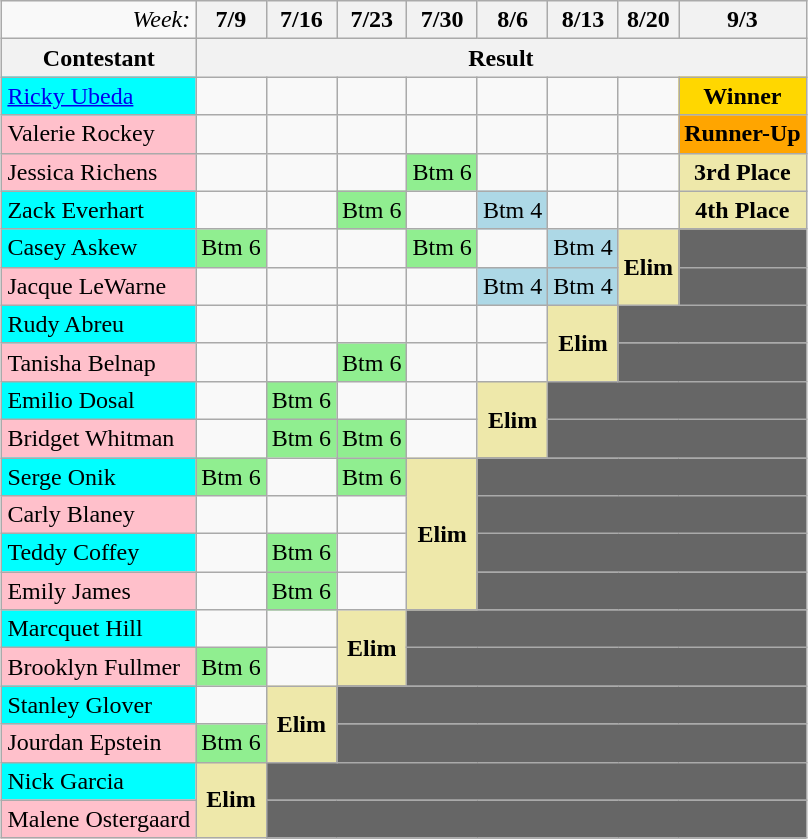<table class="wikitable" style="margin:1em auto;">
<tr>
<td align="right"><em>Week:</em></td>
<th>7/9</th>
<th>7/16</th>
<th>7/23</th>
<th>7/30</th>
<th>8/6</th>
<th>8/13</th>
<th>8/20</th>
<th>9/3</th>
</tr>
<tr>
<th>Contestant</th>
<th colspan="22" style="text-align:center;">Result</th>
</tr>
<tr>
<td style="background:cyan;"><a href='#'>Ricky Ubeda</a></td>
<td></td>
<td></td>
<td></td>
<td></td>
<td></td>
<td></td>
<td></td>
<td style="background:gold; text-align:center;"><strong>Winner</strong></td>
</tr>
<tr>
<td style="background:pink;">Valerie Rockey</td>
<td></td>
<td></td>
<td></td>
<td></td>
<td></td>
<td></td>
<td></td>
<td style="background:orange; text-align:center;"><strong>Runner-Up</strong></td>
</tr>
<tr>
<td style="background:pink;">Jessica Richens</td>
<td></td>
<td></td>
<td></td>
<td style="background:lightgreen;">Btm 6</td>
<td></td>
<td></td>
<td></td>
<td style="background:palegoldenrod; text-align:center;"><strong>3rd Place</strong></td>
</tr>
<tr>
<td style="background:cyan;">Zack Everhart</td>
<td></td>
<td></td>
<td style="background:lightgreen;">Btm 6</td>
<td></td>
<td style="background:lightblue;">Btm 4</td>
<td></td>
<td></td>
<td style="background:palegoldenrod; text-align:center;"><strong>4th Place</strong></td>
</tr>
<tr>
<td style="background:cyan;">Casey Askew</td>
<td style="background:lightgreen;">Btm 6</td>
<td></td>
<td></td>
<td style="background:lightgreen;">Btm 6</td>
<td></td>
<td style="background:lightblue;">Btm 4</td>
<td rowspan="2"  style="background:palegoldenrod; text-align:center;"><strong>Elim</strong></td>
<td colspan="5" style="background:#666;"></td>
</tr>
<tr>
<td style="background:pink;">Jacque LeWarne</td>
<td></td>
<td></td>
<td></td>
<td></td>
<td style="background:lightblue;">Btm 4</td>
<td style="background:lightblue;">Btm 4</td>
<td colspan="5" style="background:#666;"></td>
</tr>
<tr>
<td style="background:cyan;">Rudy Abreu</td>
<td></td>
<td></td>
<td></td>
<td></td>
<td></td>
<td rowspan="2"  style="background:palegoldenrod; text-align:center;"><strong>Elim</strong></td>
<td colspan="6" style="background:#666;"></td>
</tr>
<tr>
<td style="background:pink;">Tanisha Belnap</td>
<td></td>
<td></td>
<td style="background:lightgreen;">Btm 6</td>
<td></td>
<td></td>
<td colspan="6" style="background:#666;"></td>
</tr>
<tr>
<td style="background:cyan;">Emilio Dosal</td>
<td></td>
<td style="background:lightgreen;">Btm 6</td>
<td></td>
<td></td>
<td rowspan="2"  style="background:palegoldenrod; text-align:center;"><strong>Elim</strong></td>
<td colspan="7" style="background:#666;"></td>
</tr>
<tr>
<td style="background:pink;">Bridget Whitman</td>
<td></td>
<td style="background:lightgreen;">Btm 6</td>
<td style="background:lightgreen;">Btm 6</td>
<td></td>
<td colspan="7" style="background:#666;"></td>
</tr>
<tr>
<td style="background:cyan;">Serge Onik</td>
<td style="background:lightgreen;">Btm 6</td>
<td></td>
<td style="background:lightgreen;">Btm 6</td>
<td rowspan="4"  style="background:palegoldenrod; text-align:center;"><strong>Elim</strong></td>
<td colspan="8" style="background:#666;"></td>
</tr>
<tr>
<td style="background:pink;">Carly Blaney</td>
<td></td>
<td></td>
<td></td>
<td colspan="8" style="background:#666;"></td>
</tr>
<tr>
<td style="background:cyan;">Teddy Coffey</td>
<td></td>
<td style="background:lightgreen;">Btm 6</td>
<td></td>
<td colspan="8" style="background:#666;"></td>
</tr>
<tr>
<td style="background:pink;">Emily James</td>
<td></td>
<td style="background:lightgreen;">Btm 6</td>
<td></td>
<td colspan="8" style="background:#666;"></td>
</tr>
<tr>
<td style="background:cyan;">Marcquet Hill</td>
<td></td>
<td></td>
<td rowspan="2"  style="text-align:center; background:palegoldenrod;"><strong>Elim</strong></td>
<td colspan="8" style="background:#666;"></td>
</tr>
<tr>
<td style="background:pink;">Brooklyn Fullmer</td>
<td style="background:lightgreen;">Btm 6</td>
<td></td>
<td colspan="8" style="background:#666;"></td>
</tr>
<tr>
<td style="background:cyan;">Stanley Glover</td>
<td></td>
<td rowspan="2"  style="text-align:center; background:palegoldenrod;"><strong>Elim</strong></td>
<td colspan="8" style="background:#666;"></td>
</tr>
<tr>
<td style="background:pink;">Jourdan Epstein</td>
<td style="background:lightgreen;">Btm 6</td>
<td colspan="8" style="background:#666;"></td>
</tr>
<tr>
<td style="background:cyan;">Nick Garcia</td>
<td rowspan="2"  style="text-align:center; background:palegoldenrod;"><strong>Elim</strong></td>
<td colspan="9" style="background:#666;"></td>
</tr>
<tr>
<td style="background:Pink;">Malene Ostergaard</td>
<td colspan="9" style="background:#666;"></td>
</tr>
</table>
